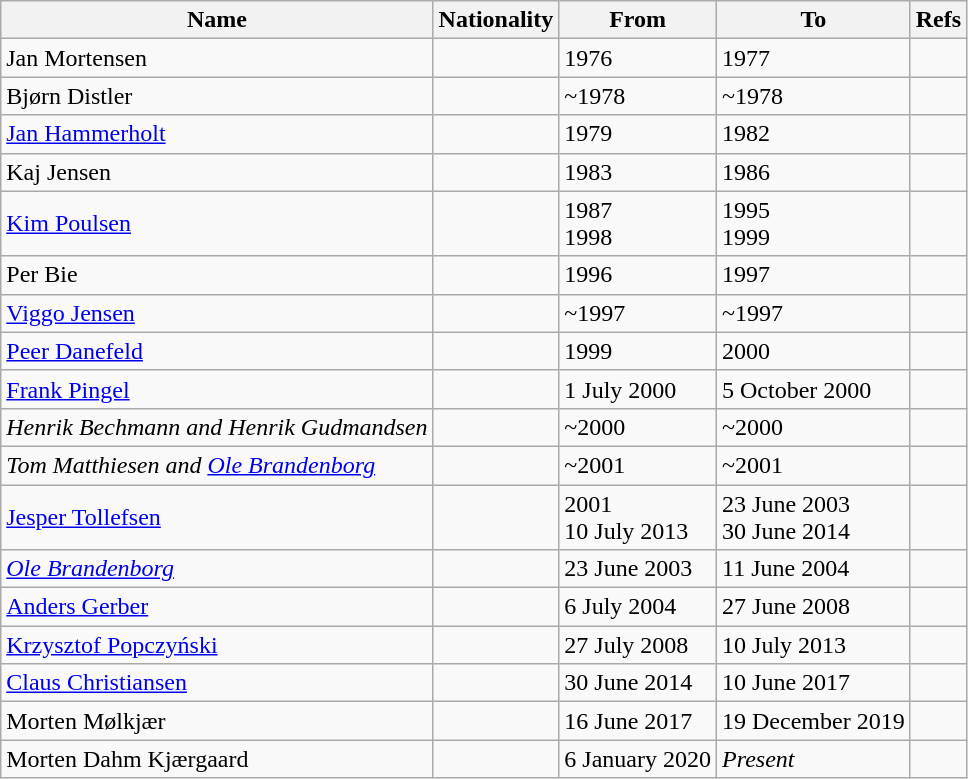<table class="wikitable plainrowheaders sortable" style="text-align:left">
<tr>
<th>Name</th>
<th>Nationality</th>
<th>From</th>
<th>To</th>
<th class="unsortable">Refs</th>
</tr>
<tr>
<td>Jan Mortensen</td>
<td></td>
<td>1976</td>
<td>1977</td>
<td></td>
</tr>
<tr>
<td>Bjørn Distler</td>
<td></td>
<td>~1978</td>
<td>~1978</td>
<td></td>
</tr>
<tr>
<td><a href='#'>Jan Hammerholt</a></td>
<td></td>
<td>1979</td>
<td>1982</td>
<td></td>
</tr>
<tr>
<td>Kaj Jensen</td>
<td></td>
<td>1983</td>
<td>1986</td>
<td></td>
</tr>
<tr>
<td><a href='#'>Kim Poulsen</a></td>
<td></td>
<td>1987<br>1998</td>
<td>1995<br>1999</td>
<td></td>
</tr>
<tr>
<td>Per Bie</td>
<td></td>
<td>1996</td>
<td>1997</td>
<td></td>
</tr>
<tr>
<td><a href='#'>Viggo Jensen</a></td>
<td></td>
<td>~1997</td>
<td>~1997</td>
<td></td>
</tr>
<tr>
<td><a href='#'>Peer Danefeld</a></td>
<td></td>
<td>1999</td>
<td>2000</td>
<td></td>
</tr>
<tr>
<td><a href='#'>Frank Pingel</a></td>
<td></td>
<td>1 July 2000</td>
<td>5 October 2000</td>
<td></td>
</tr>
<tr>
<td><em>Henrik Bechmann and Henrik Gudmandsen</em> </td>
<td></td>
<td>~2000</td>
<td>~2000</td>
<td></td>
</tr>
<tr>
<td><em>Tom Matthiesen and <a href='#'>Ole Brandenborg</a></em> </td>
<td></td>
<td>~2001</td>
<td>~2001</td>
<td></td>
</tr>
<tr>
<td><a href='#'>Jesper Tollefsen</a></td>
<td></td>
<td>2001<br>10 July 2013</td>
<td>23 June 2003<br>30 June 2014</td>
<td></td>
</tr>
<tr>
<td><em><a href='#'>Ole Brandenborg</a></em></td>
<td></td>
<td>23 June 2003</td>
<td>11 June 2004</td>
<td></td>
</tr>
<tr>
<td><a href='#'>Anders Gerber</a></td>
<td></td>
<td>6 July 2004</td>
<td>27 June 2008</td>
<td></td>
</tr>
<tr>
<td><a href='#'>Krzysztof Popczyński</a></td>
<td></td>
<td>27 July 2008</td>
<td>10 July 2013</td>
<td></td>
</tr>
<tr>
<td><a href='#'>Claus Christiansen</a></td>
<td></td>
<td>30 June 2014</td>
<td>10 June 2017</td>
<td></td>
</tr>
<tr>
<td>Morten Mølkjær</td>
<td></td>
<td>16 June 2017</td>
<td>19 December 2019</td>
<td></td>
</tr>
<tr>
<td>Morten Dahm Kjærgaard</td>
<td></td>
<td>6 January 2020</td>
<td><em>Present</em></td>
<td></td>
</tr>
</table>
